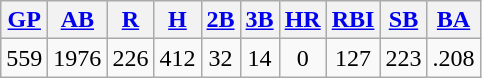<table class="wikitable">
<tr>
<th><a href='#'>GP</a></th>
<th><a href='#'>AB</a></th>
<th><a href='#'>R</a></th>
<th><a href='#'>H</a></th>
<th><a href='#'>2B</a></th>
<th><a href='#'>3B</a></th>
<th><a href='#'>HR</a></th>
<th><a href='#'>RBI</a></th>
<th><a href='#'>SB</a></th>
<th><a href='#'>BA</a></th>
</tr>
<tr align=center>
<td>559</td>
<td>1976</td>
<td>226</td>
<td>412</td>
<td>32</td>
<td>14</td>
<td>0</td>
<td>127</td>
<td>223</td>
<td>.208</td>
</tr>
</table>
